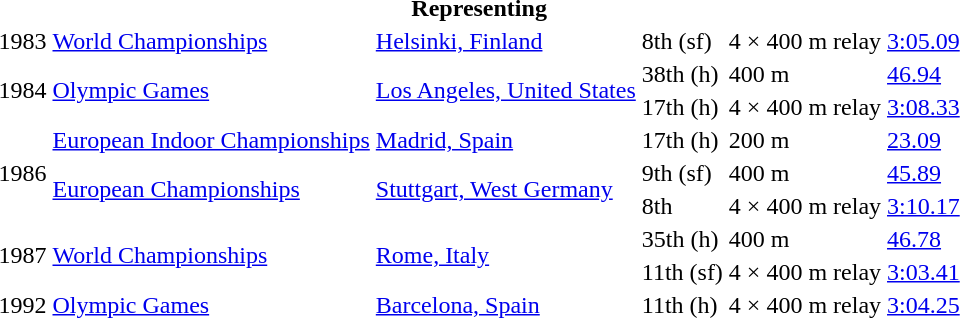<table>
<tr>
<th colspan="6">Representing </th>
</tr>
<tr>
<td>1983</td>
<td><a href='#'>World Championships</a></td>
<td><a href='#'>Helsinki, Finland</a></td>
<td>8th (sf)</td>
<td>4 × 400 m relay</td>
<td><a href='#'>3:05.09</a></td>
</tr>
<tr>
<td rowspan=2>1984</td>
<td rowspan=2><a href='#'>Olympic Games</a></td>
<td rowspan=2><a href='#'>Los Angeles, United States</a></td>
<td>38th (h)</td>
<td>400 m</td>
<td><a href='#'>46.94</a></td>
</tr>
<tr>
<td>17th (h)</td>
<td>4 × 400 m relay</td>
<td><a href='#'>3:08.33</a></td>
</tr>
<tr>
<td rowspan=3>1986</td>
<td><a href='#'>European Indoor Championships</a></td>
<td><a href='#'>Madrid, Spain</a></td>
<td>17th (h)</td>
<td>200 m</td>
<td><a href='#'>23.09</a></td>
</tr>
<tr>
<td rowspan=2><a href='#'>European Championships</a></td>
<td rowspan=2><a href='#'>Stuttgart, West Germany</a></td>
<td>9th (sf)</td>
<td>400 m</td>
<td><a href='#'>45.89</a></td>
</tr>
<tr>
<td>8th</td>
<td>4 × 400 m relay</td>
<td><a href='#'>3:10.17</a></td>
</tr>
<tr>
<td rowspan=2>1987</td>
<td rowspan=2><a href='#'>World Championships</a></td>
<td rowspan=2><a href='#'>Rome, Italy</a></td>
<td>35th (h)</td>
<td>400 m</td>
<td><a href='#'>46.78</a></td>
</tr>
<tr>
<td>11th (sf)</td>
<td>4 × 400 m relay</td>
<td><a href='#'>3:03.41</a></td>
</tr>
<tr>
<td>1992</td>
<td><a href='#'>Olympic Games</a></td>
<td><a href='#'>Barcelona, Spain</a></td>
<td>11th (h)</td>
<td>4 × 400 m relay</td>
<td><a href='#'>3:04.25</a></td>
</tr>
</table>
